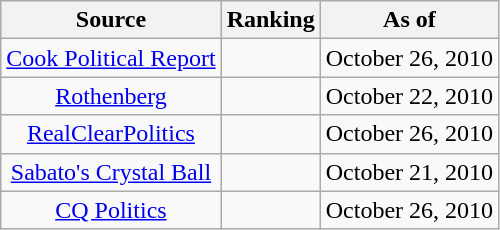<table class="wikitable" style="text-align:center">
<tr>
<th>Source</th>
<th>Ranking</th>
<th>As of</th>
</tr>
<tr>
<td><a href='#'>Cook Political Report</a></td>
<td></td>
<td>October 26, 2010</td>
</tr>
<tr>
<td><a href='#'>Rothenberg</a></td>
<td></td>
<td>October 22, 2010</td>
</tr>
<tr>
<td><a href='#'>RealClearPolitics</a></td>
<td></td>
<td>October 26, 2010</td>
</tr>
<tr>
<td><a href='#'>Sabato's Crystal Ball</a></td>
<td></td>
<td>October 21, 2010</td>
</tr>
<tr>
<td><a href='#'>CQ Politics</a></td>
<td></td>
<td>October 26, 2010</td>
</tr>
</table>
